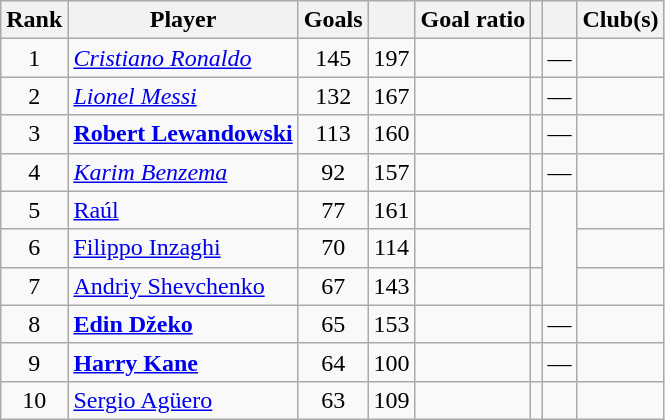<table class="wikitable sortable">
<tr>
<th>Rank</th>
<th>Player</th>
<th>Goals</th>
<th></th>
<th>Goal ratio</th>
<th></th>
<th></th>
<th>Club(s)</th>
</tr>
<tr>
<td align="center">1</td>
<td> <em><a href='#'>Cristiano Ronaldo</a></em></td>
<td align="center">145</td>
<td align="center">197</td>
<td align="center"></td>
<td align="center"></td>
<td align="center">—</td>
<td></td>
</tr>
<tr>
<td align="center">2</td>
<td> <em><a href='#'>Lionel Messi</a></em></td>
<td align="center">132</td>
<td align="center">167</td>
<td align="center"></td>
<td align=center></td>
<td align="center">—</td>
<td></td>
</tr>
<tr>
<td align="center">3</td>
<td> <strong><a href='#'>Robert Lewandowski</a></strong></td>
<td align="center">113</td>
<td align="center">160</td>
<td align="center"></td>
<td align="center"></td>
<td align="center">—</td>
<td></td>
</tr>
<tr>
<td align="center">4</td>
<td> <em><a href='#'>Karim Benzema</a></em></td>
<td align="center">92</td>
<td align="center">157</td>
<td align="center"></td>
<td align="center"></td>
<td align="center">—</td>
<td></td>
</tr>
<tr>
<td align="center">5</td>
<td> <a href='#'>Raúl</a></td>
<td align="center">77</td>
<td align="center">161</td>
<td align="center"></td>
<td rowspan="2" align="center"></td>
<td rowspan="3" align="center"></td>
<td></td>
</tr>
<tr>
<td align="center">6</td>
<td> <a href='#'>Filippo Inzaghi</a></td>
<td align="center">70</td>
<td align="center">114</td>
<td align="center"></td>
<td></td>
</tr>
<tr>
<td align="center">7</td>
<td> <a href='#'>Andriy Shevchenko</a></td>
<td align="center">67</td>
<td align="center">143</td>
<td align="center"></td>
<td align="center"></td>
<td></td>
</tr>
<tr>
<td align="center">8</td>
<td> <strong><a href='#'>Edin Džeko</a></strong></td>
<td align="center">65</td>
<td align="center">153</td>
<td align="center"></td>
<td align="center"></td>
<td align="center">—</td>
<td></td>
</tr>
<tr>
<td align="center">9</td>
<td> <strong><a href='#'>Harry Kane</a></strong></td>
<td align="center">64</td>
<td align="center">100</td>
<td align="center"></td>
<td align=center></td>
<td align=center>—</td>
<td></td>
</tr>
<tr>
<td align="center">10</td>
<td> <a href='#'>Sergio Agüero</a></td>
<td align="center">63</td>
<td align="center">109</td>
<td align="center"></td>
<td align="center"></td>
<td align="center"></td>
<td><br></td>
</tr>
</table>
